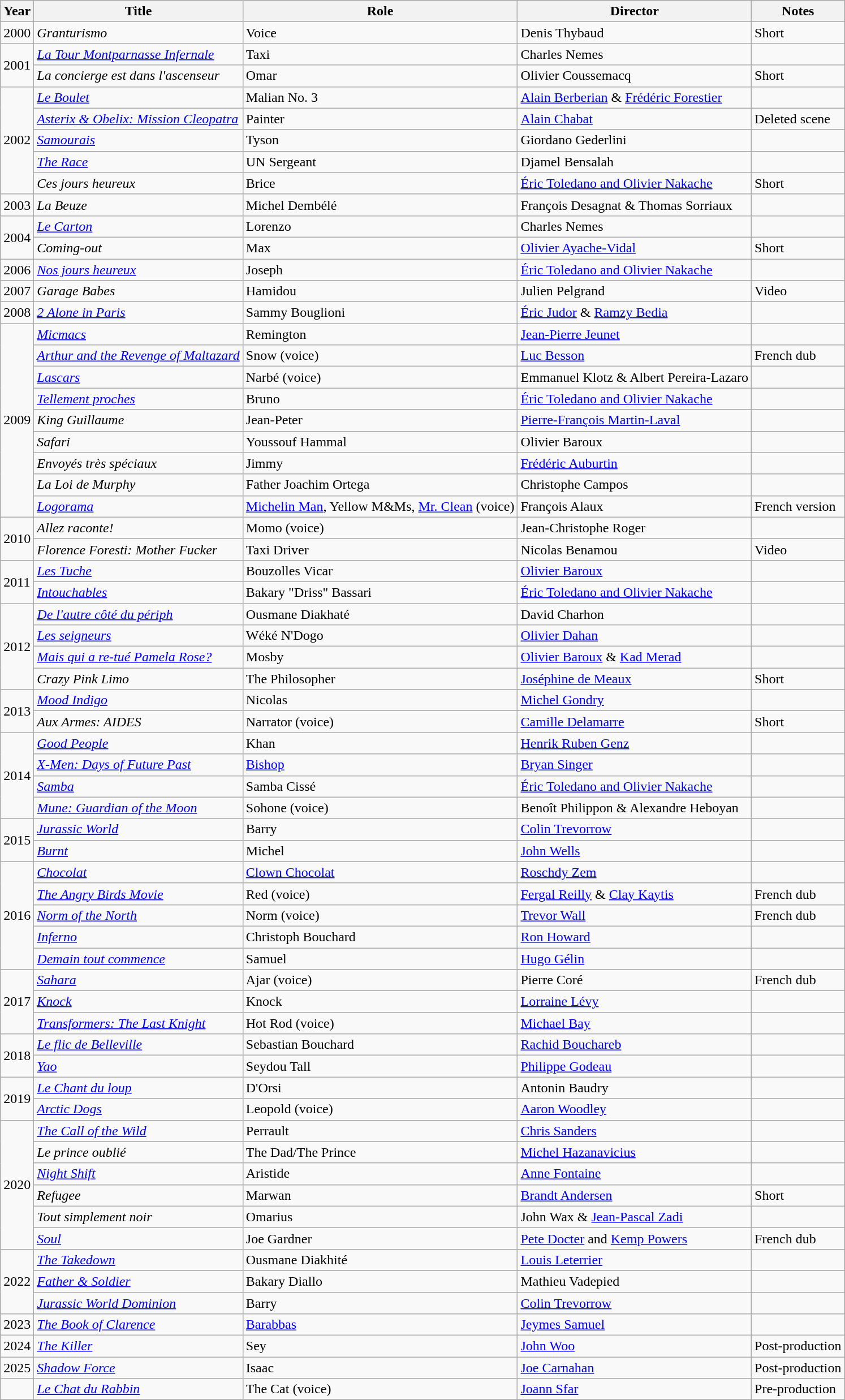<table class="wikitable sortable">
<tr>
<th>Year</th>
<th>Title</th>
<th>Role</th>
<th>Director</th>
<th class="unsortable">Notes</th>
</tr>
<tr>
<td>2000</td>
<td><em>Granturismo</em></td>
<td>Voice</td>
<td>Denis Thybaud</td>
<td>Short</td>
</tr>
<tr>
<td rowspan="2">2001</td>
<td><em><a href='#'>La Tour Montparnasse Infernale</a></em></td>
<td>Taxi</td>
<td>Charles Nemes</td>
<td></td>
</tr>
<tr>
<td><em>La concierge est dans l'ascenseur</em></td>
<td>Omar</td>
<td>Olivier Coussemacq</td>
<td>Short</td>
</tr>
<tr>
<td rowspan="5">2002</td>
<td><em><a href='#'>Le Boulet</a></em></td>
<td>Malian No. 3</td>
<td><a href='#'>Alain Berberian</a> & <a href='#'>Frédéric Forestier</a></td>
<td></td>
</tr>
<tr>
<td><em><a href='#'>Asterix & Obelix: Mission Cleopatra</a></em></td>
<td>Painter</td>
<td><a href='#'>Alain Chabat</a></td>
<td>Deleted scene</td>
</tr>
<tr>
<td><em><a href='#'>Samourais</a></em></td>
<td>Tyson</td>
<td>Giordano Gederlini</td>
<td></td>
</tr>
<tr>
<td><em><a href='#'>The Race</a></em></td>
<td>UN Sergeant</td>
<td>Djamel Bensalah</td>
<td></td>
</tr>
<tr>
<td><em>Ces jours heureux</em></td>
<td>Brice</td>
<td><a href='#'>Éric Toledano and Olivier Nakache</a></td>
<td>Short</td>
</tr>
<tr>
<td>2003</td>
<td><em>La Beuze</em></td>
<td>Michel Dembélé</td>
<td>François Desagnat & Thomas Sorriaux</td>
<td></td>
</tr>
<tr>
<td rowspan="2">2004</td>
<td><em><a href='#'>Le Carton</a></em></td>
<td>Lorenzo</td>
<td>Charles Nemes</td>
<td></td>
</tr>
<tr>
<td><em>Coming-out</em></td>
<td>Max</td>
<td><a href='#'>Olivier Ayache-Vidal</a></td>
<td>Short</td>
</tr>
<tr>
<td>2006</td>
<td><a href='#'><em>Nos jours heureux</em></a></td>
<td>Joseph</td>
<td><a href='#'>Éric Toledano and Olivier Nakache</a></td>
<td></td>
</tr>
<tr>
<td>2007</td>
<td><em>Garage Babes</em></td>
<td>Hamidou</td>
<td>Julien Pelgrand</td>
<td>Video</td>
</tr>
<tr>
<td>2008</td>
<td><em><a href='#'>2 Alone in Paris</a></em></td>
<td>Sammy Bouglioni</td>
<td><a href='#'>Éric Judor</a> & <a href='#'>Ramzy Bedia</a></td>
<td></td>
</tr>
<tr>
<td rowspan="9">2009</td>
<td><em><a href='#'>Micmacs</a></em></td>
<td>Remington</td>
<td><a href='#'>Jean-Pierre Jeunet</a></td>
<td></td>
</tr>
<tr>
<td><em><a href='#'>Arthur and the Revenge of Maltazard</a></em></td>
<td>Snow (voice)</td>
<td><a href='#'>Luc Besson</a></td>
<td>French dub</td>
</tr>
<tr>
<td><em><a href='#'>Lascars</a></em></td>
<td>Narbé (voice)</td>
<td>Emmanuel Klotz & Albert Pereira-Lazaro</td>
<td></td>
</tr>
<tr>
<td><em><a href='#'>Tellement proches</a></em></td>
<td>Bruno</td>
<td><a href='#'>Éric Toledano and Olivier Nakache</a></td>
<td></td>
</tr>
<tr>
<td><em>King Guillaume</em></td>
<td>Jean-Peter</td>
<td><a href='#'>Pierre-François Martin-Laval</a></td>
<td></td>
</tr>
<tr>
<td><em>Safari</em></td>
<td>Youssouf Hammal</td>
<td>Olivier Baroux</td>
<td></td>
</tr>
<tr>
<td><em>Envoyés très spéciaux</em></td>
<td>Jimmy</td>
<td><a href='#'>Frédéric Auburtin</a></td>
<td></td>
</tr>
<tr>
<td><em>La Loi de Murphy</em></td>
<td>Father Joachim Ortega</td>
<td>Christophe Campos</td>
<td></td>
</tr>
<tr>
<td><em><a href='#'>Logorama</a></em></td>
<td><a href='#'>Michelin Man</a>, Yellow M&Ms, <a href='#'>Mr. Clean</a> (voice)</td>
<td>François Alaux</td>
<td>French version</td>
</tr>
<tr>
<td rowspan="2">2010</td>
<td><em>Allez raconte!</em></td>
<td>Momo (voice)</td>
<td>Jean-Christophe Roger</td>
<td></td>
</tr>
<tr>
<td><em>Florence Foresti: Mother Fucker</em></td>
<td>Taxi Driver</td>
<td>Nicolas Benamou</td>
<td>Video</td>
</tr>
<tr>
<td rowspan="2">2011</td>
<td><em><a href='#'>Les Tuche</a></em></td>
<td>Bouzolles Vicar</td>
<td><a href='#'>Olivier Baroux</a></td>
<td></td>
</tr>
<tr>
<td><em><a href='#'>Intouchables</a></em></td>
<td>Bakary "Driss" Bassari</td>
<td><a href='#'>Éric Toledano and Olivier Nakache</a></td>
<td></td>
</tr>
<tr>
<td rowspan="4">2012</td>
<td><em><a href='#'>De l'autre côté du périph</a></em></td>
<td>Ousmane Diakhaté</td>
<td>David Charhon</td>
</tr>
<tr>
<td><em><a href='#'>Les seigneurs</a></em></td>
<td>Wéké N'Dogo</td>
<td><a href='#'>Olivier Dahan</a></td>
<td></td>
</tr>
<tr>
<td><em><a href='#'>Mais qui a re-tué Pamela Rose?</a></em></td>
<td>Mosby</td>
<td><a href='#'>Olivier Baroux</a> & <a href='#'>Kad Merad</a></td>
<td></td>
</tr>
<tr>
<td><em>Crazy Pink Limo</em></td>
<td>The Philosopher</td>
<td><a href='#'>Joséphine de Meaux</a></td>
<td>Short</td>
</tr>
<tr>
<td rowspan="2">2013</td>
<td><em><a href='#'>Mood Indigo</a></em></td>
<td>Nicolas</td>
<td><a href='#'>Michel Gondry</a></td>
<td></td>
</tr>
<tr>
<td><em>Aux Armes: AIDES</em></td>
<td>Narrator (voice)</td>
<td><a href='#'>Camille Delamarre</a></td>
<td>Short</td>
</tr>
<tr>
<td rowspan="4">2014</td>
<td><em><a href='#'>Good People</a></em></td>
<td>Khan</td>
<td><a href='#'>Henrik Ruben Genz</a></td>
<td></td>
</tr>
<tr>
<td><em><a href='#'>X-Men: Days of Future Past</a></em></td>
<td><a href='#'>Bishop</a></td>
<td><a href='#'>Bryan Singer</a></td>
<td></td>
</tr>
<tr>
<td><em><a href='#'>Samba</a></em></td>
<td>Samba Cissé</td>
<td><a href='#'>Éric Toledano and Olivier Nakache</a></td>
<td></td>
</tr>
<tr>
<td><em><a href='#'>Mune: Guardian of the Moon</a></em></td>
<td>Sohone (voice)</td>
<td>Benoît Philippon & Alexandre Heboyan</td>
<td></td>
</tr>
<tr>
<td rowspan="2">2015</td>
<td><em><a href='#'>Jurassic World</a></em></td>
<td>Barry</td>
<td><a href='#'>Colin Trevorrow</a></td>
<td></td>
</tr>
<tr>
<td><em><a href='#'>Burnt</a></em></td>
<td>Michel</td>
<td><a href='#'>John Wells</a></td>
<td></td>
</tr>
<tr>
<td rowspan="5">2016</td>
<td><em><a href='#'>Chocolat</a></em></td>
<td><a href='#'>Clown Chocolat</a></td>
<td><a href='#'>Roschdy Zem</a></td>
<td></td>
</tr>
<tr>
<td><em><a href='#'>The Angry Birds Movie</a></em></td>
<td>Red (voice)</td>
<td><a href='#'>Fergal Reilly</a> & <a href='#'>Clay Kaytis</a></td>
<td>French dub</td>
</tr>
<tr>
<td><em><a href='#'>Norm of the North</a></em></td>
<td>Norm (voice)</td>
<td><a href='#'>Trevor Wall</a></td>
<td>French dub</td>
</tr>
<tr>
<td><em><a href='#'>Inferno</a></em></td>
<td>Christoph Bouchard</td>
<td><a href='#'>Ron Howard</a></td>
<td></td>
</tr>
<tr>
<td><em><a href='#'>Demain tout commence</a></em></td>
<td>Samuel</td>
<td><a href='#'>Hugo Gélin</a></td>
<td></td>
</tr>
<tr>
<td rowspan="3">2017</td>
<td><em><a href='#'>Sahara</a></em></td>
<td>Ajar (voice)</td>
<td>Pierre Coré</td>
<td>French dub</td>
</tr>
<tr>
<td><em><a href='#'>Knock</a></em></td>
<td>Knock</td>
<td><a href='#'>Lorraine Lévy</a></td>
<td></td>
</tr>
<tr>
<td><em><a href='#'>Transformers: The Last Knight</a></em></td>
<td>Hot Rod (voice)</td>
<td><a href='#'>Michael Bay</a></td>
<td></td>
</tr>
<tr>
<td rowspan="2">2018</td>
<td><a href='#'><em>Le flic de Belleville</em></a></td>
<td>Sebastian Bouchard</td>
<td><a href='#'>Rachid Bouchareb</a></td>
<td></td>
</tr>
<tr>
<td><em><a href='#'>Yao</a></em></td>
<td>Seydou Tall</td>
<td><a href='#'>Philippe Godeau</a></td>
<td></td>
</tr>
<tr>
<td rowspan="2">2019</td>
<td><em><a href='#'>Le Chant du loup</a></em></td>
<td>D'Orsi</td>
<td>Antonin Baudry</td>
<td></td>
</tr>
<tr>
<td><em><a href='#'>Arctic Dogs</a></em></td>
<td>Leopold (voice)</td>
<td><a href='#'>Aaron Woodley</a></td>
<td></td>
</tr>
<tr>
<td rowspan="6">2020</td>
<td><em><a href='#'>The Call of the Wild</a></em></td>
<td>Perrault</td>
<td><a href='#'>Chris Sanders</a></td>
<td></td>
</tr>
<tr>
<td><em>Le prince oublié</em></td>
<td>The Dad/The Prince</td>
<td><a href='#'>Michel Hazanavicius</a></td>
<td></td>
</tr>
<tr>
<td><em><a href='#'>Night Shift</a></em></td>
<td>Aristide</td>
<td><a href='#'>Anne Fontaine</a></td>
<td></td>
</tr>
<tr>
<td><em>Refugee</em></td>
<td>Marwan</td>
<td><a href='#'>Brandt Andersen</a></td>
<td>Short</td>
</tr>
<tr>
<td><em>Tout simplement noir</em></td>
<td>Omarius</td>
<td>John Wax & <a href='#'>Jean-Pascal Zadi</a></td>
<td></td>
</tr>
<tr>
<td><em><a href='#'>Soul</a></em></td>
<td>Joe Gardner</td>
<td><a href='#'>Pete Docter</a> and <a href='#'>Kemp Powers</a></td>
<td>French dub</td>
</tr>
<tr>
<td rowspan="3">2022</td>
<td><em><a href='#'>The Takedown</a></em></td>
<td>Ousmane Diakhité</td>
<td><a href='#'>Louis Leterrier</a></td>
<td></td>
</tr>
<tr>
<td><em><a href='#'>Father & Soldier</a></em></td>
<td>Bakary Diallo</td>
<td>Mathieu Vadepied</td>
<td></td>
</tr>
<tr>
<td><em><a href='#'>Jurassic World Dominion</a></em></td>
<td>Barry</td>
<td><a href='#'>Colin Trevorrow</a></td>
<td></td>
</tr>
<tr>
<td>2023</td>
<td><em><a href='#'>The Book of Clarence</a></em></td>
<td><a href='#'>Barabbas</a></td>
<td><a href='#'>Jeymes Samuel</a></td>
<td></td>
</tr>
<tr>
<td>2024</td>
<td><em><a href='#'>The Killer</a></em></td>
<td>Sey</td>
<td><a href='#'>John Woo</a></td>
<td>Post-production</td>
</tr>
<tr>
<td>2025</td>
<td><em><a href='#'>Shadow Force</a></em></td>
<td>Isaac</td>
<td><a href='#'>Joe Carnahan</a></td>
<td>Post-production</td>
</tr>
<tr>
<td></td>
<td><em><a href='#'>Le Chat du Rabbin</a></em></td>
<td>The Cat (voice)</td>
<td><a href='#'>Joann Sfar</a></td>
<td>Pre-production</td>
</tr>
</table>
